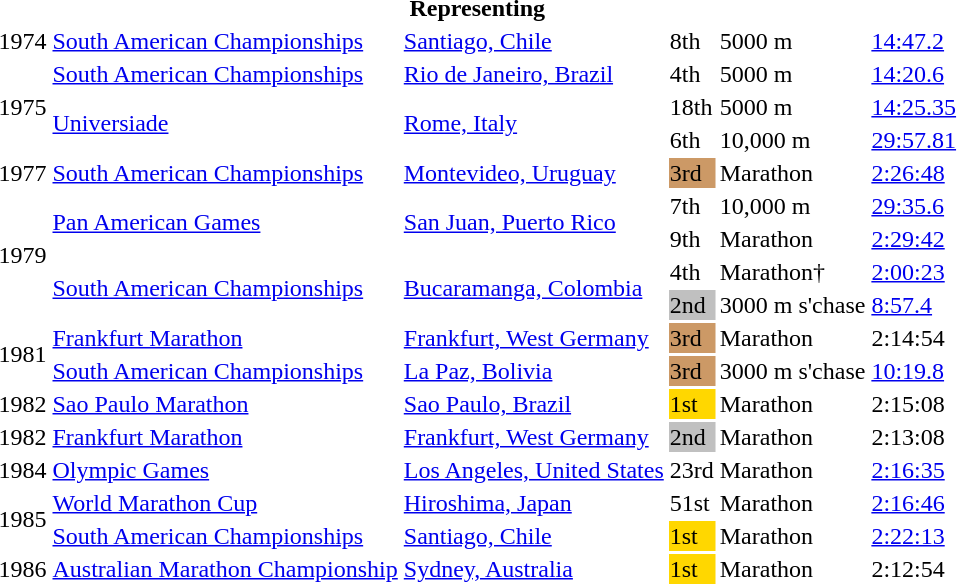<table>
<tr>
<th colspan="6">Representing </th>
</tr>
<tr>
<td>1974</td>
<td><a href='#'>South American Championships</a></td>
<td><a href='#'>Santiago, Chile</a></td>
<td>8th</td>
<td>5000 m</td>
<td><a href='#'>14:47.2</a></td>
</tr>
<tr>
<td rowspan=3>1975</td>
<td><a href='#'>South American Championships</a></td>
<td><a href='#'>Rio de Janeiro, Brazil</a></td>
<td>4th</td>
<td>5000 m</td>
<td><a href='#'>14:20.6</a></td>
</tr>
<tr>
<td rowspan=2><a href='#'>Universiade</a></td>
<td rowspan=2><a href='#'>Rome, Italy</a></td>
<td>18th</td>
<td>5000 m</td>
<td><a href='#'>14:25.35</a></td>
</tr>
<tr>
<td>6th</td>
<td>10,000 m</td>
<td><a href='#'>29:57.81</a></td>
</tr>
<tr>
<td>1977</td>
<td><a href='#'>South American Championships</a></td>
<td><a href='#'>Montevideo, Uruguay</a></td>
<td bgcolor="cc9966">3rd</td>
<td>Marathon</td>
<td><a href='#'>2:26:48</a></td>
</tr>
<tr>
<td rowspan=4>1979</td>
<td rowspan=2><a href='#'>Pan American Games</a></td>
<td rowspan=2><a href='#'>San Juan, Puerto Rico</a></td>
<td>7th</td>
<td>10,000 m</td>
<td><a href='#'>29:35.6</a></td>
</tr>
<tr>
<td>9th</td>
<td>Marathon</td>
<td><a href='#'>2:29:42</a></td>
</tr>
<tr>
<td rowspan=2><a href='#'>South American Championships</a></td>
<td rowspan=2><a href='#'>Bucaramanga, Colombia</a></td>
<td>4th</td>
<td>Marathon†</td>
<td><a href='#'>2:00:23</a></td>
</tr>
<tr>
<td bgcolor=silver>2nd</td>
<td>3000 m s'chase</td>
<td><a href='#'>8:57.4</a></td>
</tr>
<tr>
<td rowspan=2>1981</td>
<td><a href='#'>Frankfurt Marathon</a></td>
<td><a href='#'>Frankfurt, West Germany</a></td>
<td bgcolor="cc9966">3rd</td>
<td>Marathon</td>
<td>2:14:54</td>
</tr>
<tr>
<td><a href='#'>South American Championships</a></td>
<td><a href='#'>La Paz, Bolivia</a></td>
<td bgcolor="cc9966">3rd</td>
<td>3000 m s'chase</td>
<td><a href='#'>10:19.8</a></td>
</tr>
<tr>
<td>1982</td>
<td><a href='#'>Sao Paulo Marathon</a></td>
<td><a href='#'>Sao Paulo, Brazil</a></td>
<td bgcolor="gold">1st</td>
<td>Marathon</td>
<td>2:15:08</td>
</tr>
<tr>
<td>1982</td>
<td><a href='#'>Frankfurt Marathon</a></td>
<td><a href='#'>Frankfurt, West Germany</a></td>
<td bgcolor="silver">2nd</td>
<td>Marathon</td>
<td>2:13:08</td>
</tr>
<tr>
<td>1984</td>
<td><a href='#'>Olympic Games</a></td>
<td><a href='#'>Los Angeles, United States</a></td>
<td>23rd</td>
<td>Marathon</td>
<td><a href='#'>2:16:35</a></td>
</tr>
<tr>
<td rowspan=2>1985</td>
<td><a href='#'>World Marathon Cup</a></td>
<td><a href='#'>Hiroshima, Japan</a></td>
<td>51st</td>
<td>Marathon</td>
<td><a href='#'>2:16:46</a></td>
</tr>
<tr>
<td><a href='#'>South American Championships</a></td>
<td><a href='#'>Santiago, Chile</a></td>
<td bgcolor="gold">1st</td>
<td>Marathon</td>
<td><a href='#'>2:22:13</a></td>
</tr>
<tr>
<td>1986</td>
<td><a href='#'>Australian Marathon Championship</a></td>
<td><a href='#'>Sydney, Australia</a></td>
<td bgcolor="gold">1st</td>
<td>Marathon</td>
<td>2:12:54</td>
</tr>
</table>
